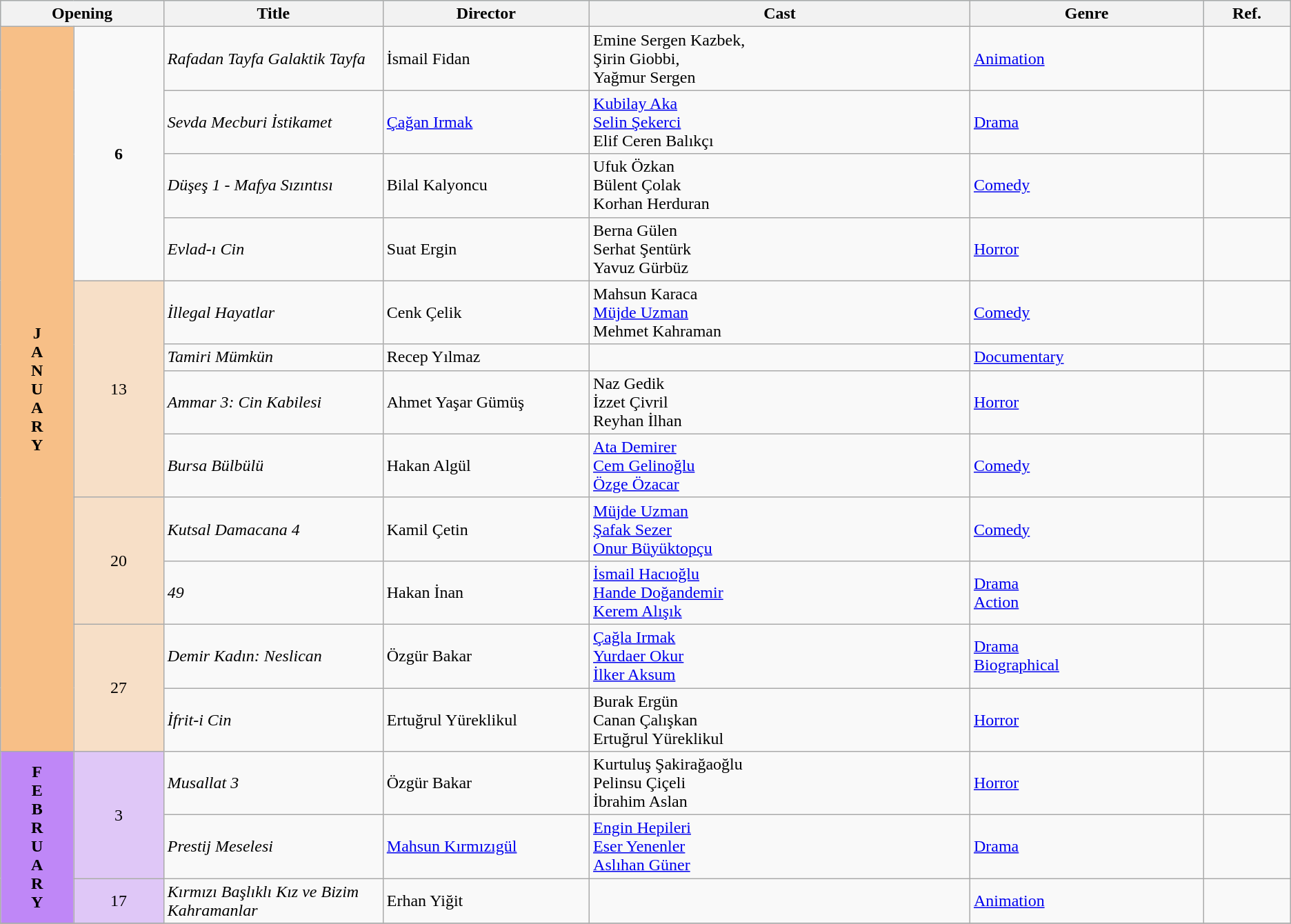<table class="wikitable sortable">
<tr style="background:#b0e0e6; text-align:center;">
<th colspan="2">Opening</th>
<th style="width:17%;">Title</th>
<th style="width:16%;">Director</th>
<th>Cast</th>
<th>Genre</th>
<th>Ref.</th>
</tr>
<tr>
<th rowspan="12" style="text-align:center; background:#f7bf87; ">J<br>A<br>N<br>U<br>A<br>R<br>Y</th>
<td rowspan="4" style="text-align:center" style="text-align:center; background:#f7dfc7"><strong>6</strong></td>
<td><em>Rafadan Tayfa Galaktik Tayfa</em></td>
<td>İsmail Fidan</td>
<td>Emine Sergen Kazbek, <br> Şirin Giobbi, <br> Yağmur Sergen</td>
<td><a href='#'>Animation</a></td>
<td></td>
</tr>
<tr>
<td><em>Sevda Mecburi İstikamet</em></td>
<td><a href='#'>Çağan Irmak</a></td>
<td><a href='#'>Kubilay Aka</a> <br> <a href='#'>Selin Şekerci</a> <br> Elif Ceren Balıkçı</td>
<td><a href='#'>Drama</a></td>
<td></td>
</tr>
<tr>
<td><em>Düşeş 1 - Mafya Sızıntısı</em></td>
<td>Bilal Kalyoncu</td>
<td>Ufuk Özkan <br> Bülent Çolak <br> Korhan Herduran</td>
<td><a href='#'>Comedy</a></td>
<td></td>
</tr>
<tr>
<td><em>Evlad-ı Cin</em></td>
<td>Suat Ergin</td>
<td>Berna Gülen <br> Serhat Şentürk <br> Yavuz Gürbüz</td>
<td><a href='#'>Horror</a></td>
<td></td>
</tr>
<tr>
<td rowspan=4 style="text-align:center; background:#f7dfc7; textcolor:#000;">13</td>
<td><em>İllegal Hayatlar</em></td>
<td>Cenk Çelik</td>
<td>Mahsun Karaca <br> <a href='#'>Müjde Uzman</a> <br> Mehmet Kahraman</td>
<td><a href='#'>Comedy</a></td>
<td></td>
</tr>
<tr>
<td><em>Tamiri Mümkün</em></td>
<td>Recep Yılmaz</td>
<td></td>
<td><a href='#'>Documentary</a></td>
<td></td>
</tr>
<tr>
<td><em>Ammar 3: Cin Kabilesi</em></td>
<td>Ahmet Yaşar Gümüş</td>
<td>Naz Gedik <br> İzzet Çivril <br> Reyhan İlhan</td>
<td><a href='#'>Horror</a></td>
<td></td>
</tr>
<tr>
<td><em>Bursa Bülbülü</em></td>
<td>Hakan Algül</td>
<td><a href='#'>Ata Demirer</a> <br> <a href='#'>Cem Gelinoğlu</a> <br> <a href='#'>Özge Özacar</a></td>
<td><a href='#'>Comedy</a></td>
<td></td>
</tr>
<tr>
<td rowspan=2 style="text-align:center; background:#f7dfc7; textcolor:#000;">20</td>
<td><em>Kutsal Damacana 4</em></td>
<td>Kamil Çetin</td>
<td><a href='#'>Müjde Uzman</a> <br> <a href='#'>Şafak Sezer</a> <br> <a href='#'>Onur Büyüktopçu</a></td>
<td><a href='#'>Comedy</a></td>
<td></td>
</tr>
<tr>
<td><em>49</em></td>
<td>Hakan İnan</td>
<td><a href='#'>İsmail Hacıoğlu</a> <br> <a href='#'>Hande Doğandemir</a> <br> <a href='#'>Kerem Alışık</a></td>
<td><a href='#'>Drama</a> <br> <a href='#'>Action</a></td>
<td></td>
</tr>
<tr>
<td rowspan=2 style="text-align:center; background:#f7dfc7; textcolor:#000;">27</td>
<td><em>Demir Kadın: Neslican</em></td>
<td>Özgür Bakar</td>
<td><a href='#'>Çağla Irmak</a> <br> <a href='#'>Yurdaer Okur</a> <br> <a href='#'>İlker Aksum</a></td>
<td><a href='#'>Drama</a><br><a href='#'>Biographical</a></td>
<td></td>
</tr>
<tr>
<td><em>İfrit-i Cin</em></td>
<td>Ertuğrul Yüreklikul</td>
<td>Burak Ergün <br> Canan Çalışkan <br> Ertuğrul Yüreklikul</td>
<td><a href='#'>Horror</a></td>
<td></td>
</tr>
<tr>
<th rowspan="3" style="text-align:center; background:#bf87f7; textcolor:#000;">F<br>E<br>B<br>R<br>U<br>A<br>R<br>Y</th>
<td rowspan="2" style="text-align:center;background:#dfc7f7">3</td>
<td><em>Musallat 3</em></td>
<td>Özgür Bakar</td>
<td>Kurtuluş Şakirağaoğlu <br> Pelinsu Çiçeli <br> İbrahim Aslan</td>
<td><a href='#'>Horror</a></td>
<td></td>
</tr>
<tr>
<td><em>Prestij Meselesi</em></td>
<td><a href='#'>Mahsun Kırmızıgül</a></td>
<td><a href='#'>Engin Hepileri</a> <br> <a href='#'>Eser Yenenler</a> <br> <a href='#'>Aslıhan Güner</a></td>
<td><a href='#'>Drama</a></td>
<td></td>
</tr>
<tr>
<td rowspan="1" style="text-align:center;background:#dfc7f7">17</td>
<td><em>Kırmızı Başlıklı Kız ve Bizim Kahramanlar</em></td>
<td>Erhan Yiğit</td>
<td></td>
<td><a href='#'>Animation</a></td>
<td></td>
</tr>
<tr>
</tr>
</table>
